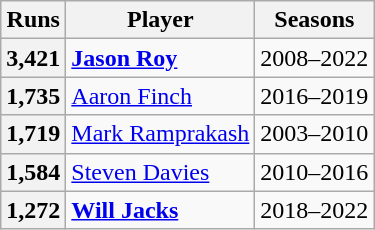<table class="wikitable">
<tr>
<th>Runs</th>
<th>Player</th>
<th>Seasons</th>
</tr>
<tr>
<th>3,421</th>
<td> <strong><a href='#'>Jason Roy</a></strong></td>
<td>2008–2022</td>
</tr>
<tr>
<th>1,735</th>
<td> <a href='#'>Aaron Finch</a></td>
<td>2016–2019</td>
</tr>
<tr>
<th>1,719</th>
<td> <a href='#'>Mark Ramprakash</a></td>
<td>2003–2010</td>
</tr>
<tr>
<th>1,584</th>
<td> <a href='#'>Steven Davies</a></td>
<td>2010–2016</td>
</tr>
<tr>
<th>1,272</th>
<td> <strong><a href='#'>Will Jacks</a></strong></td>
<td>2018–2022</td>
</tr>
</table>
